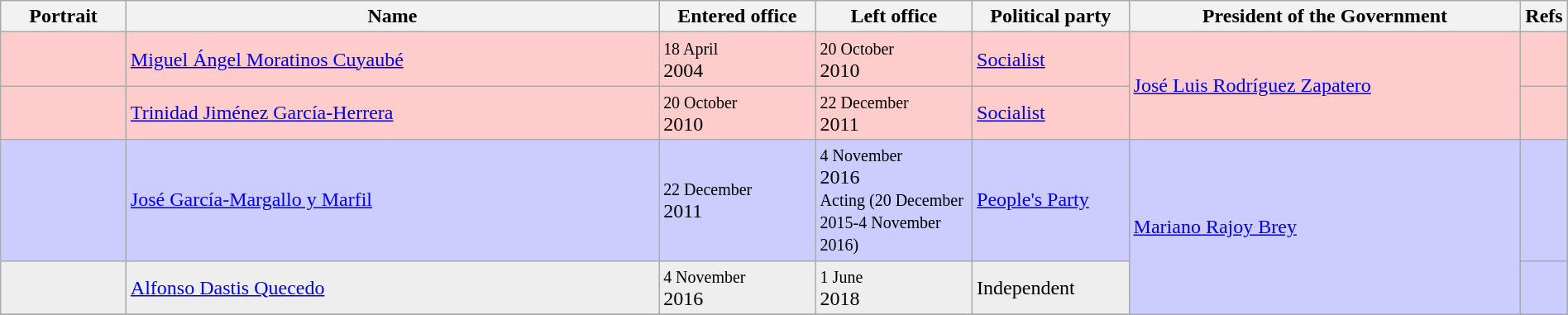<table class="wikitable" style="width:100%;">
<tr>
<th width=8%>Portrait</th>
<th style="width:34%;">Name</th>
<th style="width:10%;">Entered office</th>
<th style="width:10%;">Left office</th>
<th style="width:10%;">Political party</th>
<th style="width:25%;">President of the Government</th>
<th style="width:1%;">Refs</th>
</tr>
<tr style="background:#fcc;">
<td></td>
<td><a href='#'>Miguel Ángel Moratinos Cuyaubé</a></td>
<td><small>18 April</small><br>2004</td>
<td><small>20 October</small><br>2010</td>
<td><a href='#'>Socialist</a></td>
<td rowspan=2><a href='#'>José Luis Rodríguez Zapatero</a></td>
<td><br></td>
</tr>
<tr style="background:#fcc;">
<td></td>
<td><a href='#'>Trinidad Jiménez García-Herrera</a></td>
<td><small>20 October</small><br>2010</td>
<td><small>22 December</small><br>2011</td>
<td><a href='#'>Socialist</a></td>
<td></td>
</tr>
<tr style="background:#ccf;">
<td></td>
<td><a href='#'>José García-Margallo y Marfil</a></td>
<td><small>22 December</small><br>2011</td>
<td><small>4 November</small><br>2016<br><small>Acting (20 December 2015-4 November 2016)</small></td>
<td><a href='#'>People's Party</a></td>
<td rowspan="2"><a href='#'>Mariano Rajoy Brey</a></td>
<td></td>
</tr>
<tr style="background:#eee;">
<td></td>
<td><a href='#'>Alfonso Dastis Quecedo</a></td>
<td><small>4 November</small><br>2016</td>
<td><small>1 June</small><br>2018</td>
<td>Independent</td>
<td style="background:#ccf"></td>
</tr>
<tr style="background:#eee;">
</tr>
</table>
